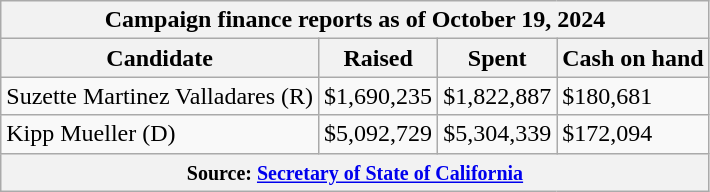<table class="wikitable sortable">
<tr>
<th colspan=4>Campaign finance reports as of October 19, 2024</th>
</tr>
<tr style="text-align:center;">
<th>Candidate</th>
<th>Raised</th>
<th>Spent</th>
<th>Cash on hand</th>
</tr>
<tr>
<td>Suzette Martinez Valladares (R)</td>
<td>$1,690,235</td>
<td>$1,822,887</td>
<td>$180,681</td>
</tr>
<tr>
<td>Kipp Mueller (D)</td>
<td>$5,092,729</td>
<td>$5,304,339</td>
<td>$172,094</td>
</tr>
<tr>
<th colspan="4"><small>Source: <a href='#'>Secretary of State of California</a></small></th>
</tr>
</table>
